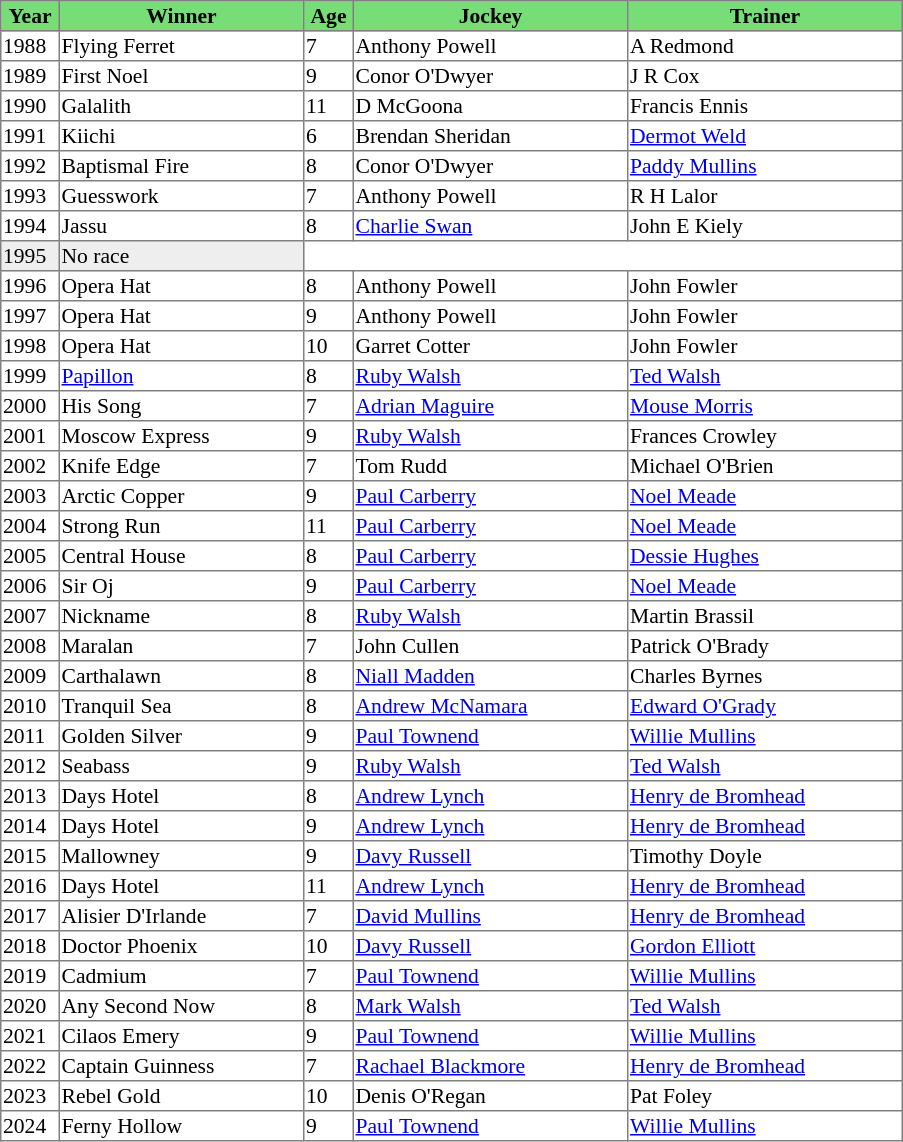<table class = "sortable" | border="1" style="border-collapse: collapse; font-size:90%">
<tr bgcolor="#77dd77" align="center">
<th style="width:36px"><strong>Year</strong></th>
<th style="width:160px"><strong>Winner</strong></th>
<th style="width:30px"><strong>Age</strong></th>
<th style="width:180px"><strong>Jockey</strong></th>
<th style="width:180px"><strong>Trainer</strong></th>
</tr>
<tr>
<td>1988</td>
<td>Flying Ferret</td>
<td>7</td>
<td>Anthony Powell</td>
<td>A Redmond</td>
</tr>
<tr>
<td>1989</td>
<td>First Noel</td>
<td>9</td>
<td>Conor O'Dwyer</td>
<td>J R Cox</td>
</tr>
<tr>
<td>1990</td>
<td>Galalith</td>
<td>11</td>
<td>D McGoona</td>
<td>Francis Ennis</td>
</tr>
<tr>
<td>1991</td>
<td>Kiichi</td>
<td>6</td>
<td>Brendan Sheridan</td>
<td><a href='#'>Dermot Weld</a></td>
</tr>
<tr>
<td>1992</td>
<td>Baptismal Fire</td>
<td>8</td>
<td>Conor O'Dwyer</td>
<td><a href='#'>Paddy Mullins</a></td>
</tr>
<tr>
<td>1993</td>
<td>Guesswork</td>
<td>7</td>
<td>Anthony Powell</td>
<td>R H Lalor</td>
</tr>
<tr>
<td>1994</td>
<td>Jassu</td>
<td>8</td>
<td><a href='#'>Charlie Swan</a></td>
<td>John E Kiely</td>
</tr>
<tr bgcolor="#eeeeee">
<td>1995<td>No race</td></td>
</tr>
<tr>
<td>1996</td>
<td>Opera Hat</td>
<td>8</td>
<td>Anthony Powell</td>
<td>John Fowler</td>
</tr>
<tr>
<td>1997</td>
<td>Opera Hat</td>
<td>9</td>
<td>Anthony Powell</td>
<td>John Fowler</td>
</tr>
<tr>
<td>1998</td>
<td>Opera Hat</td>
<td>10</td>
<td>Garret Cotter</td>
<td>John Fowler</td>
</tr>
<tr>
<td>1999</td>
<td><a href='#'>Papillon</a></td>
<td>8</td>
<td><a href='#'>Ruby Walsh</a></td>
<td><a href='#'>Ted Walsh</a></td>
</tr>
<tr>
<td>2000</td>
<td>His Song</td>
<td>7</td>
<td><a href='#'>Adrian Maguire</a></td>
<td><a href='#'>Mouse Morris</a></td>
</tr>
<tr>
<td>2001</td>
<td>Moscow Express</td>
<td>9</td>
<td><a href='#'>Ruby Walsh</a></td>
<td>Frances Crowley</td>
</tr>
<tr>
<td>2002</td>
<td>Knife Edge</td>
<td>7</td>
<td>Tom Rudd</td>
<td>Michael O'Brien</td>
</tr>
<tr>
<td>2003</td>
<td>Arctic Copper</td>
<td>9</td>
<td><a href='#'>Paul Carberry</a></td>
<td><a href='#'>Noel Meade</a></td>
</tr>
<tr>
<td>2004</td>
<td>Strong Run</td>
<td>11</td>
<td><a href='#'>Paul Carberry</a></td>
<td><a href='#'>Noel Meade</a></td>
</tr>
<tr>
<td>2005</td>
<td>Central House</td>
<td>8</td>
<td><a href='#'>Paul Carberry</a></td>
<td><a href='#'>Dessie Hughes</a></td>
</tr>
<tr>
<td>2006</td>
<td>Sir Oj</td>
<td>9</td>
<td><a href='#'>Paul Carberry</a></td>
<td><a href='#'>Noel Meade</a></td>
</tr>
<tr>
<td>2007</td>
<td>Nickname</td>
<td>8</td>
<td><a href='#'>Ruby Walsh</a></td>
<td>Martin Brassil</td>
</tr>
<tr>
<td>2008</td>
<td>Maralan</td>
<td>7</td>
<td>John Cullen</td>
<td>Patrick O'Brady</td>
</tr>
<tr>
<td>2009</td>
<td>Carthalawn</td>
<td>8</td>
<td><a href='#'>Niall Madden</a></td>
<td>Charles Byrnes</td>
</tr>
<tr>
<td>2010</td>
<td>Tranquil Sea</td>
<td>8</td>
<td><a href='#'>Andrew McNamara</a></td>
<td><a href='#'>Edward O'Grady</a></td>
</tr>
<tr>
<td>2011</td>
<td>Golden Silver</td>
<td>9</td>
<td><a href='#'>Paul Townend</a></td>
<td><a href='#'>Willie Mullins</a></td>
</tr>
<tr>
<td>2012</td>
<td>Seabass</td>
<td>9</td>
<td><a href='#'>Ruby Walsh</a></td>
<td><a href='#'>Ted Walsh</a></td>
</tr>
<tr>
<td>2013</td>
<td>Days Hotel</td>
<td>8</td>
<td><a href='#'>Andrew Lynch</a></td>
<td><a href='#'>Henry de Bromhead</a></td>
</tr>
<tr>
<td>2014</td>
<td>Days Hotel</td>
<td>9</td>
<td><a href='#'>Andrew Lynch</a></td>
<td><a href='#'>Henry de Bromhead</a></td>
</tr>
<tr>
<td>2015</td>
<td>Mallowney</td>
<td>9</td>
<td><a href='#'>Davy Russell</a></td>
<td>Timothy Doyle</td>
</tr>
<tr>
<td>2016</td>
<td>Days Hotel</td>
<td>11</td>
<td><a href='#'>Andrew Lynch</a></td>
<td><a href='#'>Henry de Bromhead</a></td>
</tr>
<tr>
<td>2017</td>
<td>Alisier D'Irlande</td>
<td>7</td>
<td><a href='#'>David Mullins</a></td>
<td><a href='#'>Henry de Bromhead</a></td>
</tr>
<tr>
<td>2018</td>
<td>Doctor Phoenix</td>
<td>10</td>
<td><a href='#'>Davy Russell</a></td>
<td><a href='#'>Gordon Elliott</a></td>
</tr>
<tr>
<td>2019</td>
<td>Cadmium</td>
<td>7</td>
<td><a href='#'>Paul Townend</a></td>
<td><a href='#'>Willie Mullins</a></td>
</tr>
<tr>
<td>2020</td>
<td>Any Second Now</td>
<td>8</td>
<td><a href='#'>Mark Walsh</a></td>
<td><a href='#'>Ted Walsh</a></td>
</tr>
<tr>
<td>2021</td>
<td>Cilaos Emery</td>
<td>9</td>
<td><a href='#'>Paul Townend</a></td>
<td><a href='#'>Willie Mullins</a></td>
</tr>
<tr>
<td>2022</td>
<td>Captain Guinness</td>
<td>7</td>
<td><a href='#'>Rachael Blackmore</a></td>
<td><a href='#'>Henry de Bromhead</a></td>
</tr>
<tr>
<td>2023</td>
<td>Rebel Gold</td>
<td>10</td>
<td>Denis O'Regan</td>
<td>Pat Foley</td>
</tr>
<tr>
<td>2024</td>
<td>Ferny Hollow</td>
<td>9</td>
<td><a href='#'>Paul Townend</a></td>
<td><a href='#'>Willie Mullins</a></td>
</tr>
</table>
